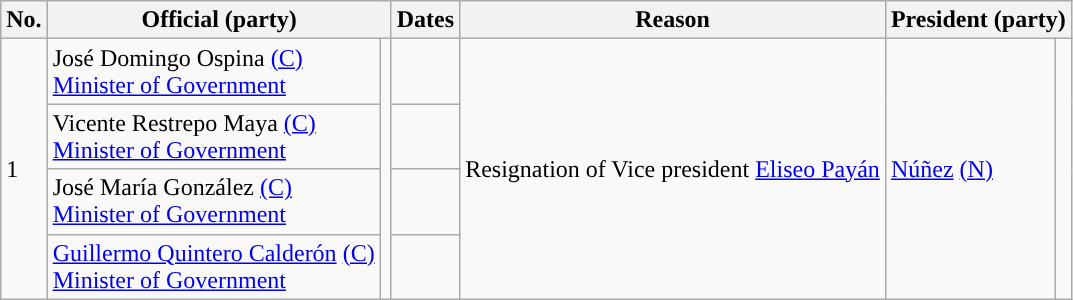<table class=wikitable>
<tr>
<th><abbr>No.</abbr></th>
<th colspan=2>Official (party)</th>
<th>Dates</th>
<th>Reason</th>
<th colspan=2>President (party)</th>
</tr>
<tr>
<td rowspan=4>1</td>
<td>José Domingo Ospina <a href='#'>(C)</a><br><a href='#'>Minister of Government</a></td>
<td rowspan=5 style="background-color:"></td>
<td nowrap></td>
<td rowspan=5>Resignation of Vice president <a href='#'>Eliseo Payán</a></td>
<td rowspan=5><a href='#'>Núñez</a> <a href='#'>(N)</a></td>
<td rowspan=5 style="background-color:"></td>
</tr>
<tr>
<td>Vicente Restrepo Maya <a href='#'>(C)</a><br><a href='#'>Minister of Government</a></td>
<td nowrap></td>
</tr>
<tr>
<td>José María González <a href='#'>(C)</a><br><a href='#'>Minister of Government</a></td>
<td nowrap></td>
</tr>
<tr>
<td><a href='#'>Guillermo Quintero Calderón</a> <a href='#'>(C)</a><br><a href='#'>Minister of Government</a></td>
<td nowrap></td>
</tr>
</table>
